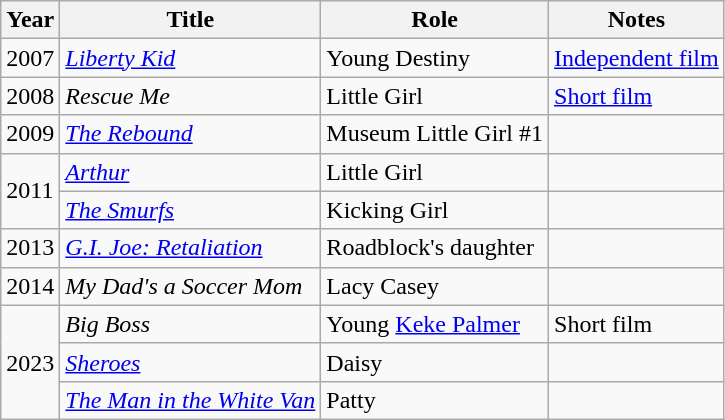<table class="wikitable sortable">
<tr>
<th>Year</th>
<th>Title</th>
<th>Role</th>
<th class="unsortable">Notes</th>
</tr>
<tr>
<td>2007</td>
<td><em><a href='#'>Liberty Kid</a></em></td>
<td>Young Destiny</td>
<td><a href='#'>Independent film</a></td>
</tr>
<tr>
<td>2008</td>
<td><em>Rescue Me</em></td>
<td>Little Girl</td>
<td><a href='#'>Short film</a></td>
</tr>
<tr>
<td>2009</td>
<td><em><a href='#'>The Rebound</a></em></td>
<td>Museum Little Girl #1</td>
<td></td>
</tr>
<tr>
<td rowspan="2">2011</td>
<td><em><a href='#'>Arthur</a></em></td>
<td>Little Girl</td>
<td></td>
</tr>
<tr>
<td><em><a href='#'>The Smurfs</a></em></td>
<td>Kicking Girl</td>
<td></td>
</tr>
<tr>
<td>2013</td>
<td><em><a href='#'>G.I. Joe: Retaliation</a></em></td>
<td>Roadblock's daughter</td>
<td></td>
</tr>
<tr>
<td>2014</td>
<td><em>My Dad's a Soccer Mom</em></td>
<td>Lacy Casey</td>
<td></td>
</tr>
<tr>
<td rowspan="3">2023</td>
<td><em>Big Boss</em></td>
<td>Young <a href='#'>Keke Palmer</a></td>
<td>Short film</td>
</tr>
<tr>
<td><em><a href='#'>Sheroes</a></em></td>
<td>Daisy</td>
<td></td>
</tr>
<tr>
<td><em><a href='#'>The Man in the White Van</a></em></td>
<td>Patty</td>
<td></td>
</tr>
</table>
